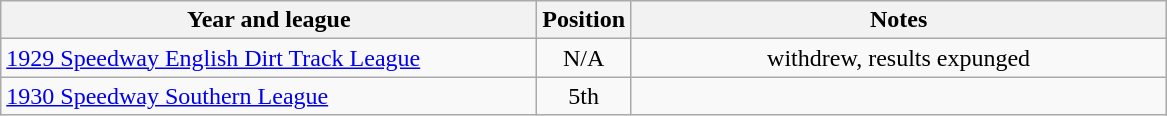<table class="wikitable">
<tr>
<th width=350>Year and league</th>
<th width=50>Position</th>
<th width=350>Notes</th>
</tr>
<tr align=center>
<td align="left"><a href='#'>1929 Speedway English Dirt Track League</a></td>
<td>N/A</td>
<td>withdrew, results expunged</td>
</tr>
<tr align=center>
<td align="left"><a href='#'>1930 Speedway Southern League</a></td>
<td>5th</td>
<td></td>
</tr>
</table>
